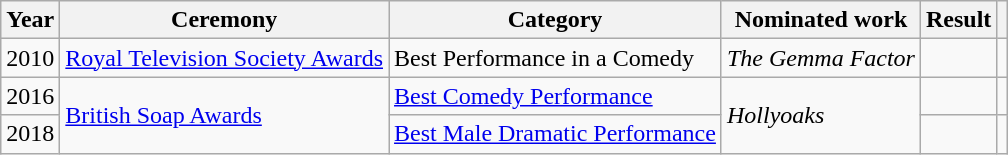<table class="wikitable">
<tr>
<th>Year</th>
<th>Ceremony</th>
<th>Category</th>
<th>Nominated work</th>
<th>Result</th>
<th></th>
</tr>
<tr>
<td>2010</td>
<td><a href='#'>Royal Television Society Awards</a></td>
<td>Best Performance in a Comedy</td>
<td><em>The Gemma Factor</em></td>
<td></td>
<td align="center"></td>
</tr>
<tr>
<td>2016</td>
<td rowspan=2><a href='#'>British Soap Awards</a></td>
<td><a href='#'>Best Comedy Performance</a></td>
<td rowspan=3><em>Hollyoaks</em></td>
<td></td>
<td align="center"></td>
</tr>
<tr>
<td>2018</td>
<td><a href='#'>Best Male Dramatic Performance</a></td>
<td></td>
<td align="center"></td>
</tr>
</table>
